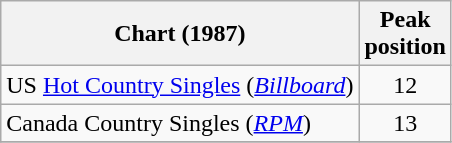<table class="wikitable sortable">
<tr>
<th>Chart (1987)</th>
<th>Peak<br>position</th>
</tr>
<tr>
<td>US <a href='#'>Hot Country Singles</a> (<em><a href='#'>Billboard</a></em>)</td>
<td align="center">12</td>
</tr>
<tr>
<td>Canada Country Singles (<em><a href='#'>RPM</a></em>)</td>
<td align="center">13</td>
</tr>
<tr>
</tr>
</table>
